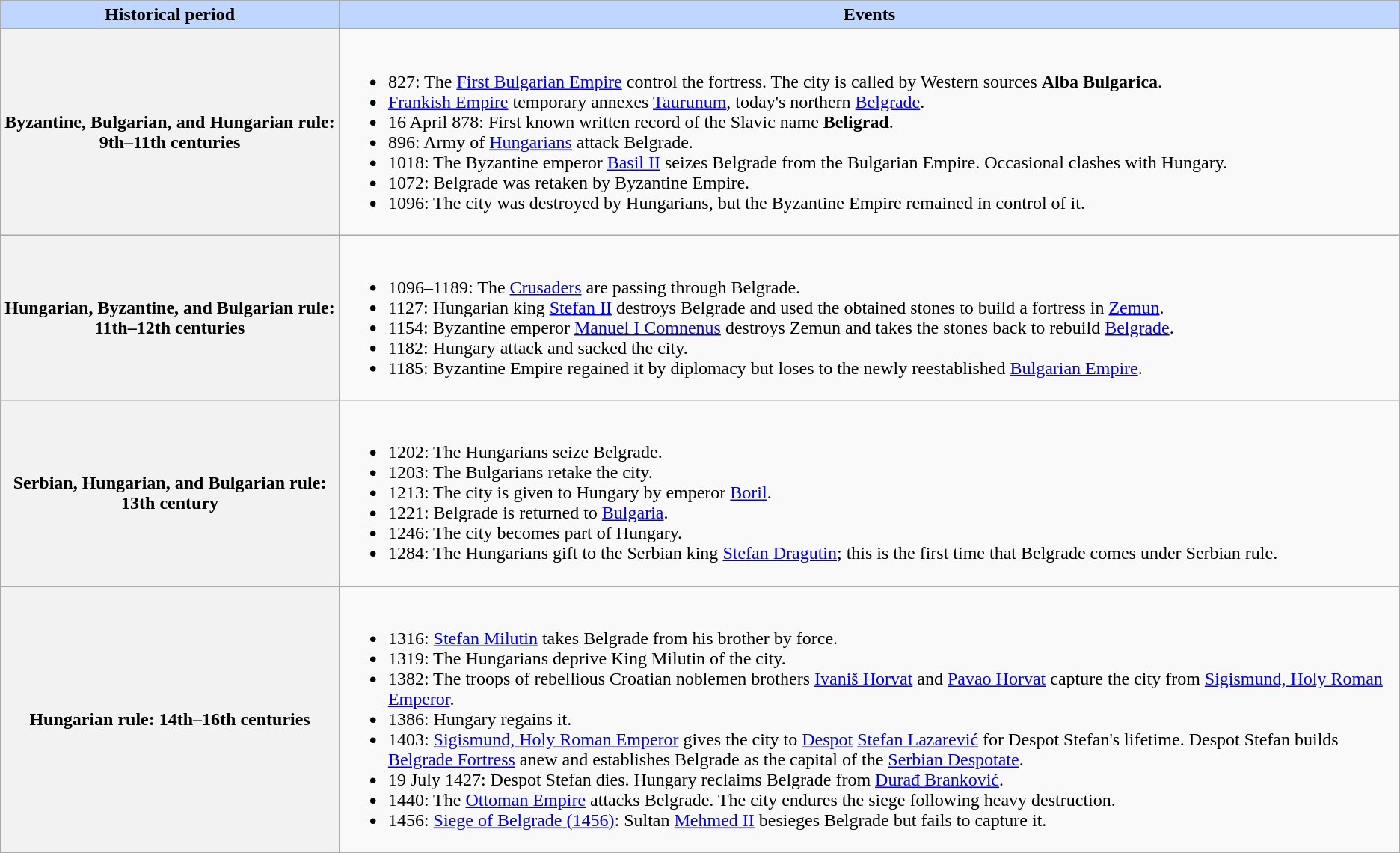<table class="wikitable">
<tr>
<th style="background: #BFD7FF">Historical period</th>
<th style="background: #BFD7FF">Events</th>
</tr>
<tr>
<th>Byzantine, Bulgarian, and Hungarian rule: 9th–11th centuries</th>
<td><br><ul><li>827: The <a href='#'>First Bulgarian Empire</a> control the fortress. The city is called by Western sources <strong>Alba Bulgarica</strong>.</li><li><a href='#'>Frankish Empire</a> temporary annexes <a href='#'>Taurunum</a>, today's northern <a href='#'>Belgrade</a>.</li><li>16 April 878: First known written record of the Slavic name <strong>Beligrad</strong>.</li><li>896: Army of <a href='#'>Hungarians</a> attack Belgrade.</li><li>1018: The Byzantine emperor <a href='#'>Basil II</a> seizes Belgrade from the Bulgarian Empire. Occasional clashes with Hungary.</li><li>1072: Belgrade was retaken by Byzantine Empire.</li><li>1096: The city was destroyed by Hungarians, but the Byzantine Empire remained in control of it.</li></ul></td>
</tr>
<tr>
<th>Hungarian, Byzantine, and Bulgarian rule: 11th–12th centuries</th>
<td><br><ul><li>1096–1189: The <a href='#'>Crusaders</a> are passing through Belgrade.</li><li>1127: Hungarian king <a href='#'>Stefan II</a> destroys Belgrade and used the obtained stones to build a fortress in <a href='#'>Zemun</a>.</li><li>1154: Byzantine emperor <a href='#'>Manuel I Comnenus</a> destroys Zemun and takes the stones back to rebuild <a href='#'>Belgrade</a>.</li><li>1182: Hungary attack and sacked the city.</li><li>1185: Byzantine Empire regained it by diplomacy but loses to the newly reestablished <a href='#'>Bulgarian Empire</a>.</li></ul></td>
</tr>
<tr>
<th>Serbian, Hungarian, and Bulgarian rule: 13th century</th>
<td><br><ul><li>1202: The Hungarians seize Belgrade.</li><li>1203: The Bulgarians retake the city.</li><li>1213: The city is given to Hungary by emperor <a href='#'>Boril</a>.</li><li>1221: Belgrade is returned to <a href='#'>Bulgaria</a>.</li><li>1246: The city becomes part of Hungary.</li><li>1284: The Hungarians gift to the Serbian king <a href='#'>Stefan Dragutin</a>; this is the first time that Belgrade comes under Serbian rule.</li></ul></td>
</tr>
<tr>
<th>Hungarian rule: 14th–16th centuries</th>
<td><br><ul><li>1316: <a href='#'>Stefan Milutin</a> takes Belgrade from his brother by force.</li><li>1319: The Hungarians deprive King Milutin of the city.</li><li>1382: The troops of rebellious Croatian noblemen brothers <a href='#'>Ivaniš Horvat</a> and <a href='#'>Pavao Horvat</a> capture the city from <a href='#'>Sigismund, Holy Roman Emperor</a>.</li><li>1386: Hungary regains it.</li><li>1403: <a href='#'>Sigismund, Holy Roman Emperor</a> gives the city to <a href='#'>Despot</a> <a href='#'>Stefan Lazarević</a> for Despot Stefan's lifetime. Despot Stefan builds <a href='#'>Belgrade Fortress</a> anew and establishes Belgrade as the capital of the <a href='#'>Serbian Despotate</a>.</li><li>19 July 1427: Despot Stefan dies. Hungary reclaims Belgrade from <a href='#'>Đurađ Branković</a>.</li><li>1440: The <a href='#'>Ottoman Empire</a> attacks Belgrade. The city endures the siege following heavy destruction.</li><li>1456: <a href='#'>Siege of Belgrade (1456)</a>: Sultan <a href='#'>Mehmed II</a> besieges Belgrade but fails to capture it.</li></ul></td>
</tr>
</table>
